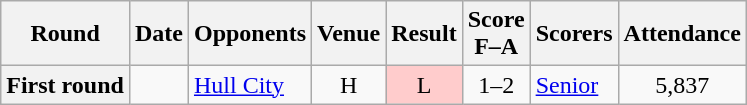<table class="wikitable plainrowheaders" style="text-align:center">
<tr>
<th scope=col>Round</th>
<th scope=col>Date</th>
<th scope=col>Opponents</th>
<th scope=col>Venue</th>
<th scope=col>Result</th>
<th scope=col>Score<br>F–A</th>
<th scope=col class=unsortable>Scorers</th>
<th scope=col>Attendance</th>
</tr>
<tr>
<th scope=row>First round</th>
<td align=left></td>
<td align=left><a href='#'>Hull City</a></td>
<td>H</td>
<td style="background-color:#FFCCCC">L</td>
<td>1–2</td>
<td align=left><a href='#'>Senior</a></td>
<td>5,837</td>
</tr>
</table>
